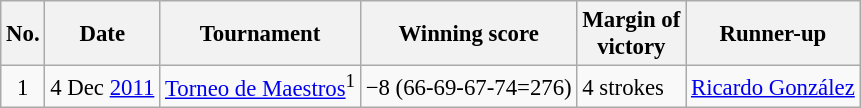<table class="wikitable" style="font-size:95%;">
<tr>
<th>No.</th>
<th>Date</th>
<th>Tournament</th>
<th>Winning score</th>
<th>Margin of<br>victory</th>
<th>Runner-up</th>
</tr>
<tr>
<td align=center>1</td>
<td align=right>4 Dec <a href='#'>2011</a></td>
<td><a href='#'>Torneo de Maestros</a><sup>1</sup></td>
<td>−8 (66-69-67-74=276)</td>
<td>4 strokes</td>
<td> <a href='#'>Ricardo González</a></td>
</tr>
</table>
